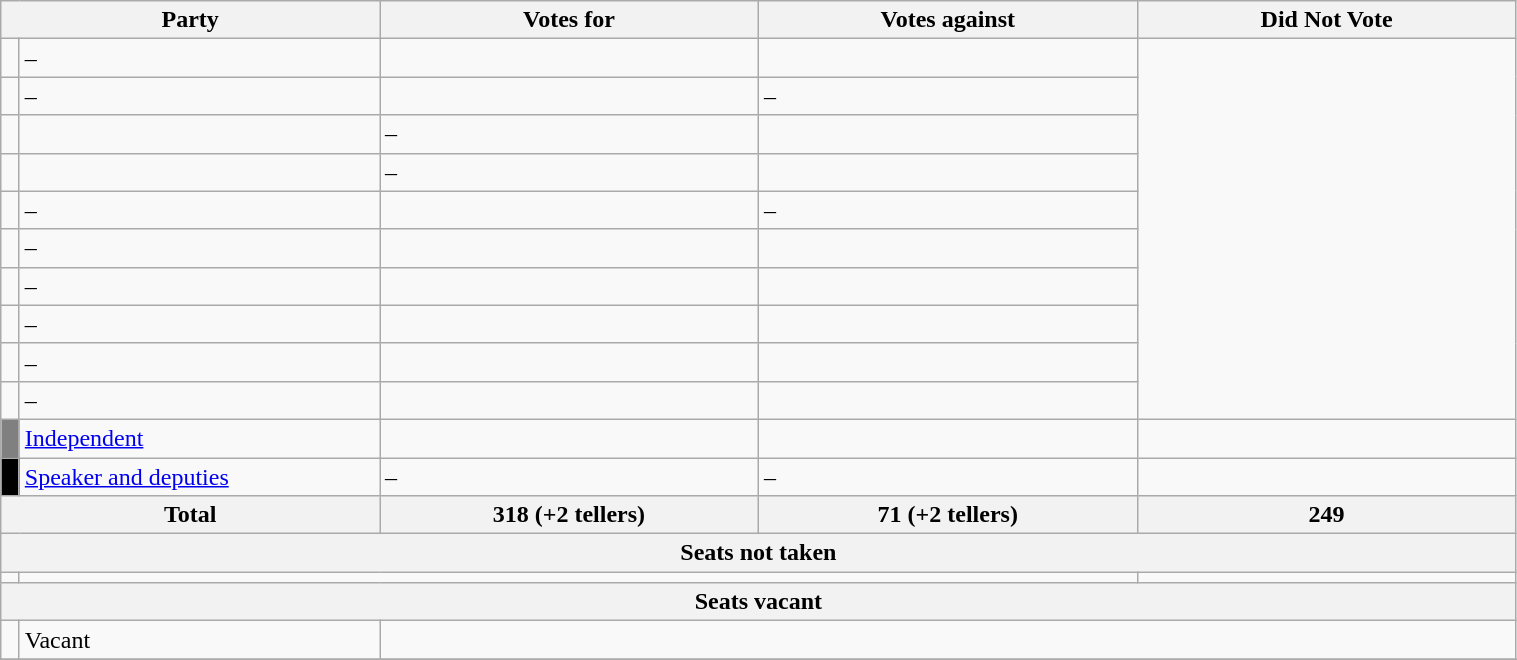<table class="wikitable" style="width:80%">
<tr>
<th style="width:20%;" colspan="2">Party</th>
<th style="width:20%;">Votes for</th>
<th style="width:20%;">Votes against</th>
<th style="width:20%;">Did Not Vote</th>
</tr>
<tr>
<td></td>
<td>–</td>
<td></td>
<td></td>
</tr>
<tr>
<td></td>
<td>–</td>
<td></td>
<td>–</td>
</tr>
<tr>
<td></td>
<td></td>
<td>–</td>
<td></td>
</tr>
<tr>
<td></td>
<td></td>
<td>–</td>
<td></td>
</tr>
<tr>
<td></td>
<td>–</td>
<td></td>
<td>–</td>
</tr>
<tr>
<td></td>
<td>–</td>
<td></td>
<td></td>
</tr>
<tr>
<td></td>
<td>–</td>
<td></td>
<td></td>
</tr>
<tr>
<td></td>
<td>–</td>
<td></td>
<td></td>
</tr>
<tr>
<td></td>
<td>–</td>
<td></td>
<td></td>
</tr>
<tr>
<td></td>
<td>–</td>
<td></td>
<td></td>
</tr>
<tr>
<td style="background:gray;"></td>
<td align=left><a href='#'>Independent</a></td>
<td></td>
<td></td>
<td></td>
</tr>
<tr>
<td style="background:black;"></td>
<td align=left><a href='#'>Speaker and deputies</a></td>
<td>–</td>
<td>–</td>
<td></td>
</tr>
<tr>
<th colspan=2>Total</th>
<th>318 (+2 tellers)</th>
<th>71 (+2 tellers)</th>
<th>249</th>
</tr>
<tr>
<th colspan=5>Seats not taken</th>
</tr>
<tr>
<td></td>
<td colspan=3></td>
</tr>
<tr>
<th colspan=5>Seats vacant</th>
</tr>
<tr>
<td style=""></td>
<td align=left>Vacant</td>
<td colspan=3></td>
</tr>
<tr>
</tr>
</table>
